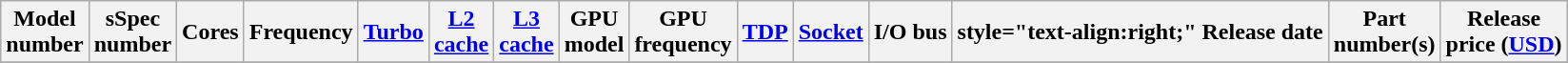<table class="wikitable sortable">
<tr>
<th>Model<br>number</th>
<th>sSpec<br>number</th>
<th>Cores</th>
<th>Frequency</th>
<th><a href='#'>Turbo</a></th>
<th><a href='#'>L2<br>cache</a></th>
<th><a href='#'>L3<br>cache</a></th>
<th>GPU<br>model</th>
<th>GPU<br>frequency</th>
<th><a href='#'>TDP</a></th>
<th><a href='#'>Socket</a></th>
<th>I/O bus<br></th>
<th>style="text-align:right;"  Release date</th>
<th>Part<br>number(s)</th>
<th>Release<br>price (<a href='#'>USD</a>)<br></th>
</tr>
<tr>
</tr>
</table>
